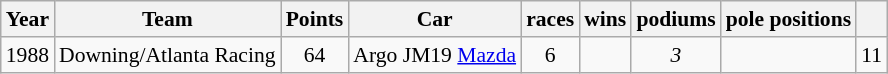<table class="wikitable" style="text-align:center; font-size:90%">
<tr>
<th>Year</th>
<th>Team</th>
<th>Points</th>
<th>Car</th>
<th>races</th>
<th>wins</th>
<th>podiums</th>
<th>pole positions</th>
<th></th>
</tr>
<tr>
<td>1988</td>
<td align="left">Downing/Atlanta Racing</td>
<td>64</td>
<td align="left">Argo JM19 <a href='#'>Mazda</a></td>
<td>6</td>
<td></td>
<td><em>3</em></td>
<td></td>
<td>11</td>
</tr>
</table>
